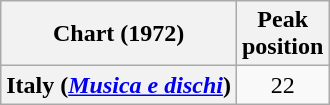<table class="wikitable plainrowheaders" style="text-align:center">
<tr>
<th scope="col">Chart (1972)</th>
<th scope="col">Peak<br>position</th>
</tr>
<tr>
<th scope="row">Italy (<em><a href='#'>Musica e dischi</a></em>)</th>
<td>22</td>
</tr>
</table>
